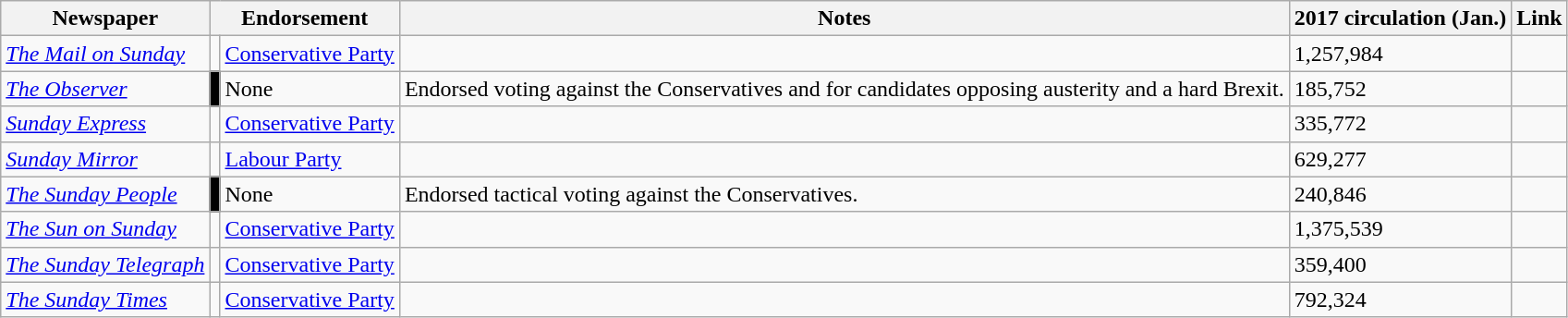<table class="wikitable">
<tr>
<th>Newspaper</th>
<th colspan=2>Endorsement</th>
<th>Notes</th>
<th>2017 circulation (Jan.)</th>
<th>Link</th>
</tr>
<tr>
<td><em><a href='#'>The Mail on Sunday</a></em></td>
<td></td>
<td><a href='#'>Conservative Party</a></td>
<td></td>
<td>1,257,984</td>
<td></td>
</tr>
<tr>
<td><em><a href='#'>The Observer</a></em></td>
<td style="background:black;"></td>
<td>None</td>
<td>Endorsed voting against the Conservatives and for candidates opposing austerity and a hard Brexit.</td>
<td>185,752</td>
<td></td>
</tr>
<tr>
<td><em><a href='#'>Sunday Express</a></em></td>
<td></td>
<td><a href='#'>Conservative Party</a></td>
<td></td>
<td>335,772</td>
<td></td>
</tr>
<tr>
<td><em><a href='#'>Sunday Mirror</a></em></td>
<td></td>
<td><a href='#'>Labour Party</a></td>
<td></td>
<td>629,277</td>
<td></td>
</tr>
<tr>
<td><em><a href='#'>The Sunday People</a></em></td>
<td style="background:black;"></td>
<td>None</td>
<td>Endorsed tactical voting against the Conservatives.</td>
<td>240,846</td>
<td></td>
</tr>
<tr>
<td><em><a href='#'>The Sun on Sunday</a></em></td>
<td></td>
<td><a href='#'>Conservative Party</a></td>
<td></td>
<td>1,375,539</td>
<td></td>
</tr>
<tr>
<td><em><a href='#'>The Sunday Telegraph</a></em></td>
<td></td>
<td><a href='#'>Conservative Party</a></td>
<td></td>
<td>359,400</td>
<td></td>
</tr>
<tr>
<td><em><a href='#'>The Sunday Times</a></em></td>
<td></td>
<td><a href='#'>Conservative Party</a></td>
<td></td>
<td>792,324</td>
<td></td>
</tr>
</table>
